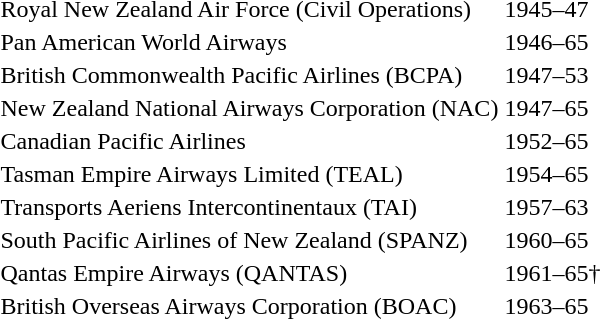<table>
<tr>
<td>Royal New Zealand Air Force (Civil Operations)</td>
<td>1945–47</td>
</tr>
<tr>
<td>Pan American World Airways</td>
<td>1946–65</td>
</tr>
<tr>
<td>British Commonwealth Pacific Airlines (BCPA)</td>
<td>1947–53</td>
</tr>
<tr>
<td>New Zealand National Airways Corporation (NAC)</td>
<td>1947–65</td>
</tr>
<tr>
<td>Canadian Pacific Airlines</td>
<td>1952–65</td>
</tr>
<tr>
<td>Tasman Empire Airways Limited (TEAL)</td>
<td>1954–65</td>
</tr>
<tr>
<td>Transports Aeriens Intercontinentaux (TAI)</td>
<td>1957–63</td>
</tr>
<tr>
<td>South Pacific Airlines of New Zealand (SPANZ)</td>
<td>1960–65</td>
</tr>
<tr>
<td>Qantas Empire Airways (QANTAS)</td>
<td>1961–65†</td>
</tr>
<tr>
<td>British Overseas Airways Corporation (BOAC)</td>
<td>1963–65</td>
</tr>
</table>
